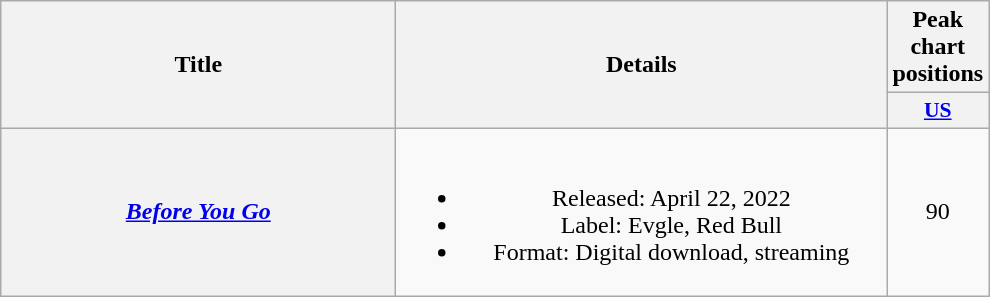<table class="wikitable plainrowheaders" style="text-align:center;">
<tr>
<th scope="col" rowspan="2" style="width:16em;">Title</th>
<th scope="col" rowspan="2" style="width:20em;">Details</th>
<th scope="col" colspan="1">Peak chart positions</th>
</tr>
<tr>
<th scope="col" style="width:3em;font-size:90%;"><a href='#'>US</a><br></th>
</tr>
<tr>
<th scope="row"><em><a href='#'>Before You Go</a></em></th>
<td><br><ul><li>Released: April 22, 2022</li><li>Label: Evgle, Red Bull</li><li>Format: Digital download, streaming</li></ul></td>
<td>90</td>
</tr>
</table>
